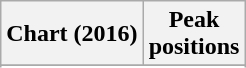<table class="wikitable plainrowheaders" style="text-align:center">
<tr>
<th>Chart (2016)</th>
<th>Peak<br>positions</th>
</tr>
<tr>
</tr>
<tr>
</tr>
</table>
